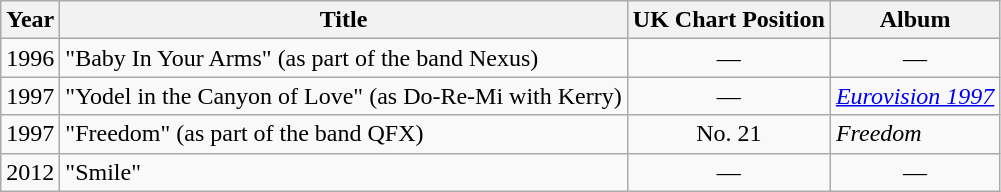<table class="wikitable">
<tr>
<th>Year</th>
<th>Title</th>
<th>UK Chart Position</th>
<th>Album</th>
</tr>
<tr>
<td>1996</td>
<td>"Baby In Your Arms" (as part of the band Nexus)</td>
<td align="center">—</td>
<td align="center">—</td>
</tr>
<tr>
<td>1997</td>
<td>"Yodel in the Canyon of Love" (as Do-Re-Mi with Kerry)</td>
<td align="center">—</td>
<td><em><a href='#'>Eurovision 1997</a></em></td>
</tr>
<tr>
<td>1997</td>
<td>"Freedom" (as part of the band QFX)</td>
<td align="center">No. 21</td>
<td><em>Freedom</em></td>
</tr>
<tr>
<td>2012</td>
<td>"Smile"</td>
<td align="center">—</td>
<td align="center">—</td>
</tr>
</table>
